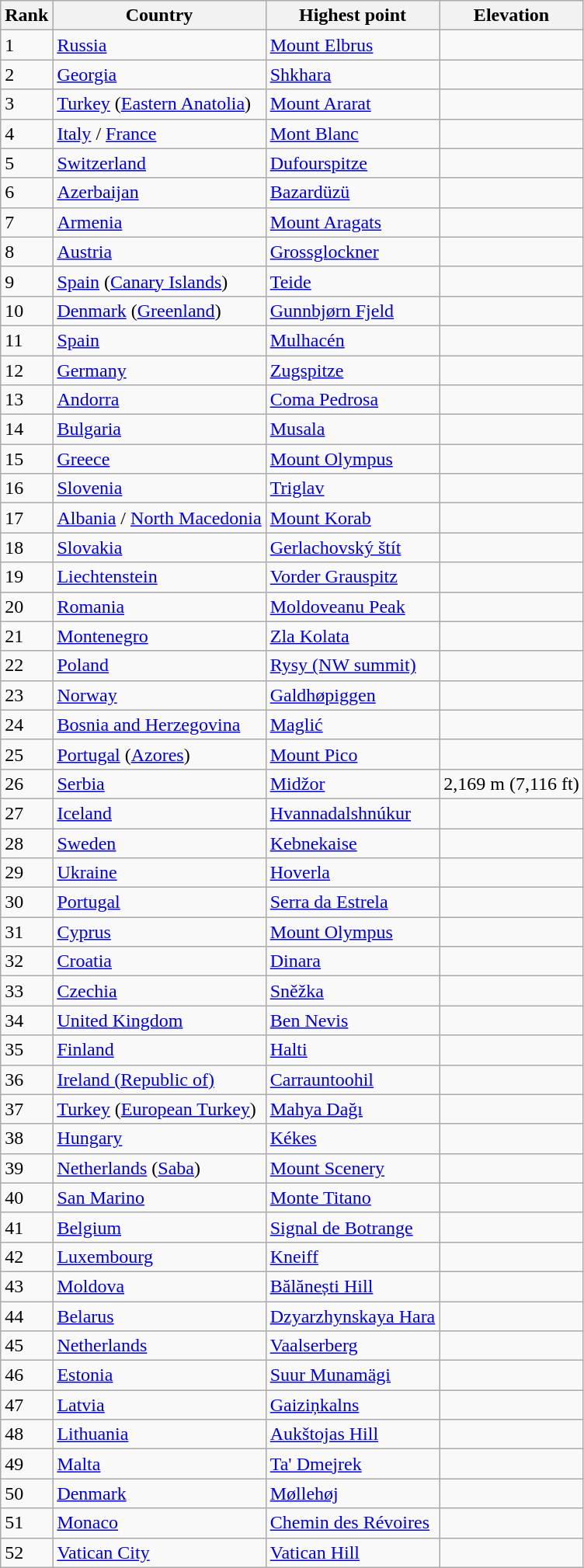<table class="wikitable sortable">
<tr>
<th scope"col" data-sort-type="number">Rank</th>
<th scope"col">Country</th>
<th scope"col">Highest point</th>
<th scope"col" data-sort-type="number">Elevation</th>
</tr>
<tr>
<td>1</td>
<td align="left"> <a href='#'>Russia</a></td>
<td align="left"><a href='#'>Mount Elbrus</a></td>
<td></td>
</tr>
<tr>
<td>2</td>
<td align="left"> <a href='#'>Georgia</a></td>
<td align="left"><a href='#'>Shkhara</a></td>
<td></td>
</tr>
<tr>
<td>3</td>
<td align="left"> <a href='#'>Turkey</a> (<a href='#'>Eastern Anatolia</a>)</td>
<td align="left"><a href='#'>Mount Ararat</a></td>
<td></td>
</tr>
<tr>
<td>4</td>
<td align="left"> <a href='#'>Italy</a> /  <a href='#'>France</a></td>
<td align="left"><a href='#'>Mont Blanc</a></td>
<td></td>
</tr>
<tr>
<td>5</td>
<td align="left"> <a href='#'>Switzerland</a></td>
<td align="left"><a href='#'>Dufourspitze</a></td>
<td></td>
</tr>
<tr>
<td>6</td>
<td align="left"> <a href='#'>Azerbaijan</a></td>
<td align="left"><a href='#'>Bazardüzü</a></td>
<td></td>
</tr>
<tr>
<td>7</td>
<td align="left"> <a href='#'>Armenia</a></td>
<td align="left"><a href='#'>Mount Aragats</a></td>
<td></td>
</tr>
<tr>
<td>8</td>
<td align="left"> <a href='#'>Austria</a></td>
<td align="left"><a href='#'>Grossglockner</a></td>
<td></td>
</tr>
<tr>
<td>9</td>
<td align="left"> <a href='#'>Spain</a> (<a href='#'>Canary Islands</a>)</td>
<td align="left"><a href='#'>Teide</a></td>
<td></td>
</tr>
<tr>
<td>10</td>
<td align="left"> <a href='#'>Denmark</a> (<a href='#'>Greenland</a>)</td>
<td align="left"><a href='#'>Gunnbjørn Fjeld</a></td>
<td></td>
</tr>
<tr>
<td>11</td>
<td align="left"> <a href='#'>Spain</a></td>
<td align="left"><a href='#'>Mulhacén</a></td>
<td></td>
</tr>
<tr>
<td>12</td>
<td align="left"> <a href='#'>Germany</a></td>
<td align="left"><a href='#'>Zugspitze</a></td>
<td></td>
</tr>
<tr>
<td>13</td>
<td align="left"> <a href='#'>Andorra</a></td>
<td align="left"><a href='#'>Coma Pedrosa</a></td>
<td></td>
</tr>
<tr>
<td>14</td>
<td align="left"> <a href='#'>Bulgaria</a></td>
<td align="left"><a href='#'>Musala</a></td>
<td></td>
</tr>
<tr>
<td>15</td>
<td align="left"> <a href='#'>Greece</a></td>
<td align="left"><a href='#'>Mount Olympus</a></td>
<td></td>
</tr>
<tr>
<td>16</td>
<td align="left"> <a href='#'>Slovenia</a></td>
<td align="left"><a href='#'>Triglav</a></td>
<td></td>
</tr>
<tr>
<td>17</td>
<td align="left" align="left"> <a href='#'>Albania</a> /  <a href='#'>North Macedonia</a></td>
<td><a href='#'>Mount Korab</a></td>
<td></td>
</tr>
<tr>
<td>18</td>
<td align="left"> <a href='#'>Slovakia</a></td>
<td align="left"><a href='#'>Gerlachovský štít</a></td>
<td></td>
</tr>
<tr>
<td>19</td>
<td align="left"> <a href='#'>Liechtenstein</a></td>
<td align="left"><a href='#'>Vorder Grauspitz</a></td>
<td></td>
</tr>
<tr>
<td>20</td>
<td align="left"> <a href='#'>Romania</a></td>
<td align="left"><a href='#'>Moldoveanu Peak</a></td>
<td></td>
</tr>
<tr>
<td>21</td>
<td align="left"> <a href='#'>Montenegro</a></td>
<td align="left"><a href='#'>Zla Kolata</a></td>
<td></td>
</tr>
<tr>
<td>22</td>
<td align="left"> <a href='#'>Poland</a></td>
<td align="left"><a href='#'>Rysy (NW summit)</a></td>
<td></td>
</tr>
<tr>
<td>23</td>
<td align="left"> <a href='#'>Norway</a></td>
<td align="left"><a href='#'>Galdhøpiggen</a></td>
<td></td>
</tr>
<tr>
<td>24</td>
<td align="left"> <a href='#'>Bosnia and Herzegovina</a></td>
<td align="left"><a href='#'>Maglić</a></td>
<td></td>
</tr>
<tr>
<td>25</td>
<td align="left"> <a href='#'>Portugal</a> (<a href='#'>Azores</a>)</td>
<td align="left"><a href='#'>Mount Pico</a></td>
<td></td>
</tr>
<tr>
<td>26</td>
<td align="left"> <a href='#'>Serbia</a></td>
<td align="left"><a href='#'>Midžor</a></td>
<td>2,169 m (7,116 ft)</td>
</tr>
<tr>
<td>27</td>
<td align="left"> <a href='#'>Iceland</a></td>
<td align="left"><a href='#'>Hvannadalshnúkur</a></td>
<td></td>
</tr>
<tr>
<td>28</td>
<td align="left"> <a href='#'>Sweden</a></td>
<td align="left"><a href='#'>Kebnekaise</a></td>
<td></td>
</tr>
<tr>
<td>29</td>
<td align="left"> <a href='#'>Ukraine</a></td>
<td align="left"><a href='#'>Hoverla</a></td>
<td></td>
</tr>
<tr>
<td>30</td>
<td align="left"> <a href='#'>Portugal</a></td>
<td align="left"><a href='#'>Serra da Estrela</a></td>
<td></td>
</tr>
<tr>
<td>31</td>
<td align="left"> <a href='#'>Cyprus</a></td>
<td align="left"><a href='#'>Mount Olympus</a></td>
<td></td>
</tr>
<tr>
<td>32</td>
<td align="left"> <a href='#'>Croatia</a></td>
<td align="left"><a href='#'>Dinara</a></td>
<td></td>
</tr>
<tr>
<td>33</td>
<td align="left"> <a href='#'>Czechia</a></td>
<td align="left"><a href='#'>Sněžka</a></td>
<td></td>
</tr>
<tr>
<td>34</td>
<td align="left"> <a href='#'>United Kingdom</a></td>
<td align="left"><a href='#'>Ben Nevis</a></td>
<td></td>
</tr>
<tr>
<td>35</td>
<td align="left"> <a href='#'>Finland</a></td>
<td align="left"><a href='#'>Halti</a></td>
<td></td>
</tr>
<tr>
<td>36</td>
<td data-sort-value="Ireland" align="left"> <a href='#'>Ireland (Republic of)</a></td>
<td align="left"><a href='#'>Carrauntoohil</a></td>
<td></td>
</tr>
<tr>
<td>37</td>
<td align="left"> <a href='#'>Turkey</a> (<a href='#'>European Turkey</a>)</td>
<td align="left"><a href='#'>Mahya Dağı</a></td>
<td></td>
</tr>
<tr>
<td>38</td>
<td align="left"> <a href='#'>Hungary</a></td>
<td align="left"><a href='#'>Kékes</a></td>
<td></td>
</tr>
<tr>
<td>39</td>
<td align="left"> <a href='#'>Netherlands</a> (<a href='#'>Saba</a>)</td>
<td align="left"><a href='#'>Mount Scenery</a></td>
<td></td>
</tr>
<tr>
<td>40</td>
<td align="left"> <a href='#'>San Marino</a></td>
<td align="left"><a href='#'>Monte Titano</a></td>
<td></td>
</tr>
<tr>
<td>41</td>
<td align="left"> <a href='#'>Belgium</a></td>
<td align="left"><a href='#'>Signal de Botrange</a></td>
<td></td>
</tr>
<tr>
<td>42</td>
<td align="left"> <a href='#'>Luxembourg</a></td>
<td align="left"><a href='#'>Kneiff</a></td>
<td></td>
</tr>
<tr>
<td>43</td>
<td align="left"> <a href='#'>Moldova</a></td>
<td align="left"><a href='#'>Bălănești Hill</a></td>
<td></td>
</tr>
<tr>
<td>44</td>
<td align="left"> <a href='#'>Belarus</a></td>
<td align="left"><a href='#'>Dzyarzhynskaya Hara</a></td>
<td></td>
</tr>
<tr>
<td>45</td>
<td align="left"> <a href='#'>Netherlands</a></td>
<td align="left"><a href='#'>Vaalserberg</a></td>
<td></td>
</tr>
<tr>
<td>46</td>
<td align="left"> <a href='#'>Estonia</a></td>
<td align="left"><a href='#'>Suur Munamägi</a></td>
<td></td>
</tr>
<tr>
<td>47</td>
<td align="left"> <a href='#'>Latvia</a></td>
<td align="left"><a href='#'>Gaiziņkalns</a></td>
<td></td>
</tr>
<tr>
<td>48</td>
<td align="left"> <a href='#'>Lithuania</a></td>
<td align="left"><a href='#'>Aukštojas Hill</a></td>
<td></td>
</tr>
<tr>
<td>49</td>
<td align="left"> <a href='#'>Malta</a></td>
<td align="left"><a href='#'>Ta' Dmejrek</a></td>
<td></td>
</tr>
<tr>
<td>50</td>
<td align="left"> <a href='#'>Denmark</a></td>
<td align="left"><a href='#'>Møllehøj</a></td>
<td></td>
</tr>
<tr>
<td>51</td>
<td align="left"> <a href='#'>Monaco</a></td>
<td align="left"><a href='#'>Chemin des Révoires</a></td>
<td></td>
</tr>
<tr>
<td>52</td>
<td align="left"> <a href='#'>Vatican City</a></td>
<td align="left"><a href='#'>Vatican Hill</a></td>
<td></td>
</tr>
</table>
